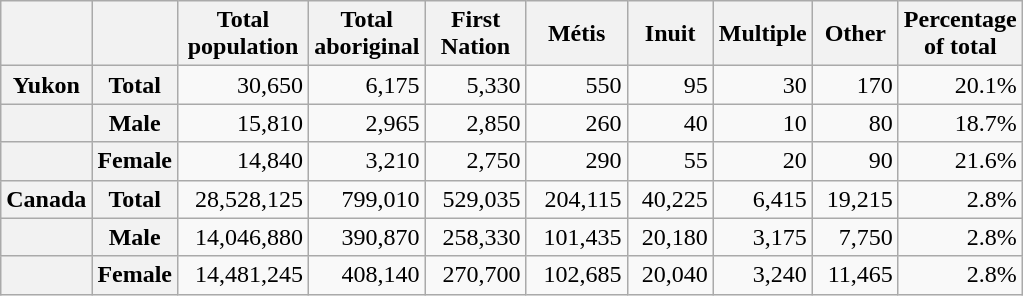<table class="wikitable">
<tr>
<th></th>
<th></th>
<th width="80">Total population</th>
<th width="70">Total aboriginal</th>
<th width="60">First Nation</th>
<th width="60">Métis</th>
<th width="50">Inuit</th>
<th width="50">Multiple</th>
<th width="50">Other</th>
<th width="50">Percentage of total</th>
</tr>
<tr>
<th>Yukon</th>
<th align="right">Total</th>
<td align="right">30,650</td>
<td align="right">6,175</td>
<td align="right">5,330</td>
<td align="right">550</td>
<td align="right">95</td>
<td align="right">30</td>
<td align="right">170</td>
<td align="right">20.1%</td>
</tr>
<tr>
<th></th>
<th align="right">Male</th>
<td align="right">15,810</td>
<td align="right">2,965</td>
<td align="right">2,850</td>
<td align="right">260</td>
<td align="right">40</td>
<td align="right">10</td>
<td align="right">80</td>
<td align="right">18.7%</td>
</tr>
<tr>
<th></th>
<th align="right">Female</th>
<td align="right">14,840</td>
<td align="right">3,210</td>
<td align="right">2,750</td>
<td align="right">290</td>
<td align="right">55</td>
<td align="right">20</td>
<td align="right">90</td>
<td align="right">21.6%</td>
</tr>
<tr>
<th>Canada</th>
<th align="right">Total</th>
<td align="right">28,528,125</td>
<td align="right">799,010</td>
<td align="right">529,035</td>
<td align="right">204,115</td>
<td align="right">40,225</td>
<td align="right">6,415</td>
<td align="right">19,215</td>
<td align="right">2.8%</td>
</tr>
<tr>
<th></th>
<th align="right">Male</th>
<td align="right">14,046,880</td>
<td align="right">390,870</td>
<td align="right">258,330</td>
<td align="right">101,435</td>
<td align="right">20,180</td>
<td align="right">3,175</td>
<td align="right">7,750</td>
<td align="right">2.8%</td>
</tr>
<tr>
<th></th>
<th align="right">Female</th>
<td align="right">14,481,245</td>
<td align="right">408,140</td>
<td align="right">270,700</td>
<td align="right">102,685</td>
<td align="right">20,040</td>
<td align="right">3,240</td>
<td align="right">11,465</td>
<td align="right">2.8%</td>
</tr>
</table>
